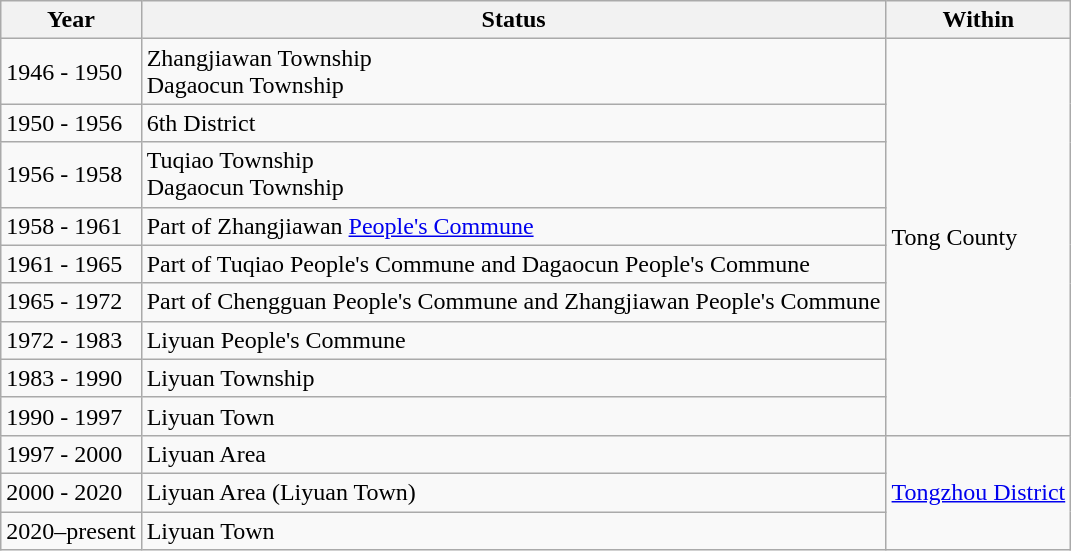<table class="wikitable">
<tr>
<th>Year</th>
<th>Status</th>
<th>Within</th>
</tr>
<tr>
<td>1946 - 1950</td>
<td>Zhangjiawan Township<br>Dagaocun Township</td>
<td rowspan="9">Tong County</td>
</tr>
<tr>
<td>1950 - 1956</td>
<td>6th District</td>
</tr>
<tr>
<td>1956 - 1958</td>
<td>Tuqiao Township<br>Dagaocun Township</td>
</tr>
<tr>
<td>1958 - 1961</td>
<td>Part of Zhangjiawan <a href='#'>People's Commune</a></td>
</tr>
<tr>
<td>1961 - 1965</td>
<td>Part of Tuqiao People's Commune and Dagaocun People's Commune</td>
</tr>
<tr>
<td>1965 - 1972</td>
<td>Part of Chengguan People's Commune and Zhangjiawan People's Commune</td>
</tr>
<tr>
<td>1972 - 1983</td>
<td>Liyuan People's Commune</td>
</tr>
<tr>
<td>1983 - 1990</td>
<td>Liyuan Township</td>
</tr>
<tr>
<td>1990 - 1997</td>
<td>Liyuan Town</td>
</tr>
<tr>
<td>1997 - 2000</td>
<td>Liyuan Area</td>
<td rowspan="3"><a href='#'>Tongzhou District</a></td>
</tr>
<tr>
<td>2000 - 2020</td>
<td>Liyuan Area (Liyuan Town)</td>
</tr>
<tr>
<td>2020–present</td>
<td>Liyuan Town</td>
</tr>
</table>
